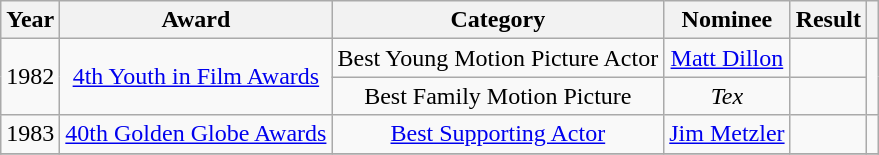<table class="wikitable plainrowheaders" style="text-align:center;">
<tr>
<th>Year</th>
<th>Award</th>
<th>Category</th>
<th>Nominee</th>
<th>Result</th>
<th></th>
</tr>
<tr>
<td rowspan="2">1982</td>
<td rowspan="2"><a href='#'>4th Youth in Film Awards</a></td>
<td>Best Young Motion Picture Actor</td>
<td><a href='#'>Matt Dillon</a></td>
<td></td>
<td rowspan="2"></td>
</tr>
<tr>
<td>Best Family Motion Picture</td>
<td><em>Tex</em></td>
<td></td>
</tr>
<tr>
<td>1983</td>
<td><a href='#'>40th Golden Globe Awards</a></td>
<td><a href='#'>Best Supporting Actor</a></td>
<td><a href='#'>Jim Metzler</a></td>
<td></td>
<td></td>
</tr>
<tr>
</tr>
</table>
